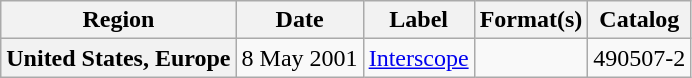<table class="wikitable plainrowheaders">
<tr>
<th scope="col">Region</th>
<th scope="col">Date</th>
<th scope="col">Label</th>
<th scope="col">Format(s)</th>
<th scope="col">Catalog</th>
</tr>
<tr>
<th scope="row">United States, Europe</th>
<td>8 May 2001</td>
<td><a href='#'>Interscope</a></td>
<td></td>
<td>490507-2</td>
</tr>
</table>
